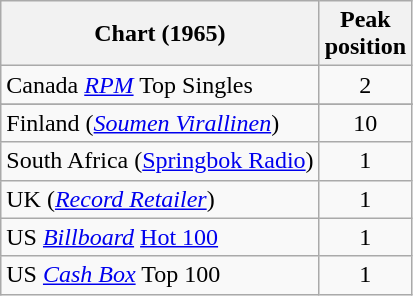<table class="wikitable sortable">
<tr>
<th>Chart (1965)</th>
<th>Peak<br>position</th>
</tr>
<tr>
<td>Canada <em><a href='#'>RPM</a></em> Top Singles</td>
<td style="text-align:center;">2</td>
</tr>
<tr>
</tr>
<tr>
<td>Finland (<a href='#'><em>Soumen Virallinen</em></a>)</td>
<td style="text-align:center;">10</td>
</tr>
<tr>
<td>South Africa (<a href='#'>Springbok Radio</a>)</td>
<td align="center">1</td>
</tr>
<tr>
<td>UK (<em><a href='#'>Record Retailer</a></em>)</td>
<td style="text-align:center;">1</td>
</tr>
<tr>
<td>US <em><a href='#'>Billboard</a></em> <a href='#'>Hot 100</a></td>
<td style="text-align:center;">1</td>
</tr>
<tr>
<td>US <a href='#'><em>Cash Box</em></a> Top 100</td>
<td align="center">1</td>
</tr>
</table>
